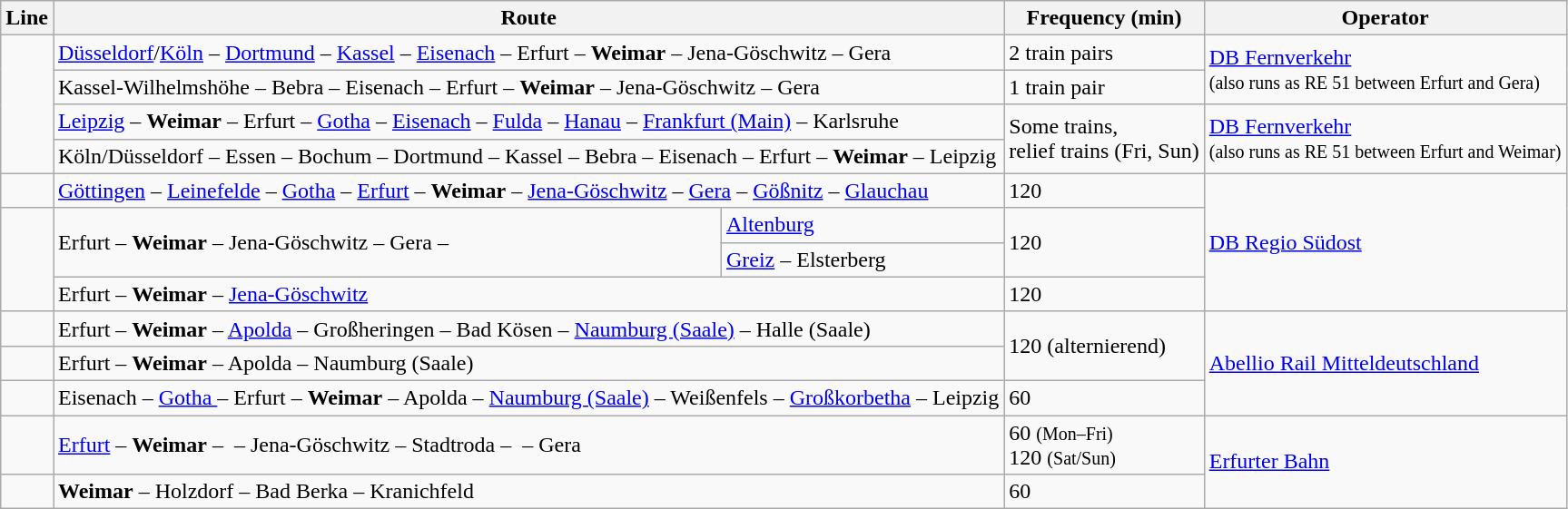<table class="wikitable">
<tr>
<th>Line</th>
<th colspan="2">Route</th>
<th>Frequency (min)</th>
<th>Operator</th>
</tr>
<tr>
<td align="center" rowspan="4"></td>
<td colspan="2"><a href='#'>Düsseldorf</a>/<a href='#'>Köln</a> – <a href='#'>Dortmund</a> – <a href='#'>Kassel</a> – <a href='#'>Eisenach</a> – Erfurt – <strong>Weimar</strong> –  Jena-Göschwitz – Gera</td>
<td>2 train pairs</td>
<td rowspan="2"><a href='#'>DB Fernverkehr</a> <small><br>(also runs as RE 51 between Erfurt and Gera)</small></td>
</tr>
<tr>
<td colspan="2">Kassel-Wilhelmshöhe – Bebra – Eisenach – Erfurt – <strong>Weimar</strong> –  Jena-Göschwitz – Gera</td>
<td>1 train pair</td>
</tr>
<tr>
<td colspan="2"><a href='#'>Leipzig</a> – <strong>Weimar</strong> – Erfurt – <a href='#'>Gotha</a> – <a href='#'>Eisenach</a> – <a href='#'>Fulda</a> – <a href='#'>Hanau</a> – <a href='#'>Frankfurt (Main)</a> – Karlsruhe</td>
<td rowspan="2">Some trains,<br>relief trains (Fri, Sun)</td>
<td rowspan="2"><a href='#'>DB Fernverkehr</a> <small><br>(also runs as RE 51 between Erfurt and Weimar)</small></td>
</tr>
<tr>
<td colspan="2">Köln/Düsseldorf – Essen – Bochum – Dortmund – Kassel – Bebra – Eisenach – Erfurt – <strong>Weimar</strong> – Leipzig</td>
</tr>
<tr>
<td style="text-align:center;"></td>
<td colspan="2"><a href='#'>Göttingen</a> – <a href='#'>Leinefelde</a> – <a href='#'>Gotha</a> – <a href='#'>Erfurt</a> – <strong>Weimar</strong> – <a href='#'>Jena-Göschwitz</a> – <a href='#'>Gera</a> – <a href='#'>Gößnitz</a> – <a href='#'>Glauchau</a></td>
<td>120</td>
<td rowspan="4"><a href='#'>DB Regio Südost</a></td>
</tr>
<tr>
<td align="center" rowspan="3"></td>
<td rowspan="2">Erfurt – <strong>Weimar</strong> – Jena-Göschwitz – Gera –</td>
<td><a href='#'>Altenburg</a></td>
<td rowspan="2">120</td>
</tr>
<tr>
<td><a href='#'>Greiz</a> – Elsterberg</td>
</tr>
<tr>
<td colspan="2">Erfurt – <strong>Weimar</strong> –  <a href='#'>Jena-Göschwitz</a></td>
<td>120</td>
</tr>
<tr>
<td style="text-align:center;"></td>
<td colspan="2">Erfurt – <strong>Weimar</strong> – <a href='#'>Apolda</a> – Großheringen – Bad Kösen – <a href='#'>Naumburg (Saale)</a> – Halle (Saale)</td>
<td rowspan="2">120 (alternierend)</td>
<td rowspan="3"><a href='#'>Abellio Rail Mitteldeutschland</a></td>
</tr>
<tr>
<td style="text-align:center;"></td>
<td colspan="2">Erfurt – <strong>Weimar</strong> – Apolda –   Naumburg (Saale)</td>
</tr>
<tr>
<td style="text-align:center;"></td>
<td colspan="2">Eisenach – <a href='#'>Gotha </a>– Erfurt – <strong>Weimar</strong> – Apolda – <a href='#'>Naumburg (Saale)</a> – Weißenfels – <a href='#'>Großkorbetha</a> – Leipzig</td>
<td>60</td>
</tr>
<tr>
<td style="text-align:center;"></td>
<td colspan="2"><a href='#'>Erfurt</a> – <strong>Weimar</strong> –  – Jena-Göschwitz – Stadtroda –  – Gera</td>
<td>60 <small>(Mon–Fri)</small><br>120 <small>(Sat/Sun)</small></td>
<td rowspan="2"><a href='#'>Erfurter Bahn</a></td>
</tr>
<tr>
<td style="text-align:center;"></td>
<td colspan="2"><strong>Weimar</strong> –  Holzdorf – Bad Berka – Kranichfeld</td>
<td>60</td>
</tr>
</table>
